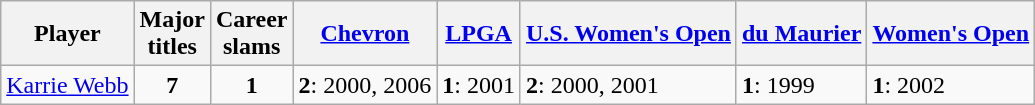<table class="wikitable">
<tr>
<th>Player</th>
<th>Major<br>titles</th>
<th>Career<br>slams</th>
<th><a href='#'>Chevron</a></th>
<th><a href='#'>LPGA</a></th>
<th><a href='#'>U.S. Women's Open</a></th>
<th><a href='#'>du Maurier</a></th>
<th><a href='#'>Women's Open</a></th>
</tr>
<tr>
<td> <a href='#'>Karrie Webb</a></td>
<td align=center><strong>7</strong></td>
<td align=center><strong>1</strong></td>
<td><strong>2</strong>: 2000, 2006</td>
<td><strong>1</strong>: 2001</td>
<td><strong>2</strong>: 2000, 2001</td>
<td><strong>1</strong>: 1999</td>
<td><strong>1</strong>: 2002</td>
</tr>
</table>
